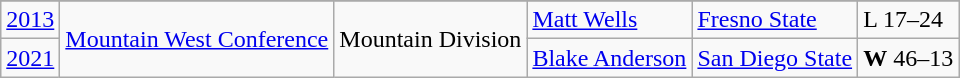<table class="wikitable">
<tr>
</tr>
<tr>
<td><a href='#'>2013</a></td>
<td rowspan="2"><a href='#'>Mountain West Conference</a></td>
<td rowspan="2">Mountain Division</td>
<td><a href='#'>Matt Wells</a></td>
<td><a href='#'>Fresno State</a></td>
<td>L 17–24</td>
</tr>
<tr>
<td><a href='#'>2021</a></td>
<td><a href='#'>Blake Anderson</a></td>
<td><a href='#'>San Diego State</a></td>
<td><strong>W</strong> 46–13</td>
</tr>
</table>
